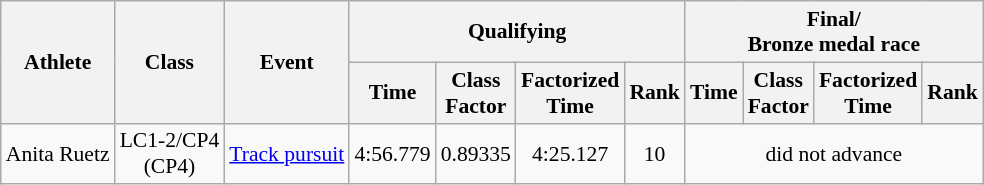<table class=wikitable style="font-size:90%">
<tr>
<th rowspan="2">Athlete</th>
<th rowspan="2">Class</th>
<th rowspan="2">Event</th>
<th colspan="4">Qualifying</th>
<th colspan="4">Final/<br>Bronze medal race</th>
</tr>
<tr>
<th>Time</th>
<th>Class<br>Factor</th>
<th>Factorized<br>Time</th>
<th>Rank</th>
<th>Time</th>
<th>Class<br>Factor</th>
<th>Factorized<br>Time</th>
<th>Rank</th>
</tr>
<tr>
<td>Anita Ruetz</td>
<td align="center">LC1-2/CP4<br>(CP4)</td>
<td><a href='#'>Track pursuit</a></td>
<td align="center">4:56.779</td>
<td align="center">0.89335</td>
<td align="center">4:25.127</td>
<td align="center">10</td>
<td align="center" colspan="4">did not advance</td>
</tr>
</table>
